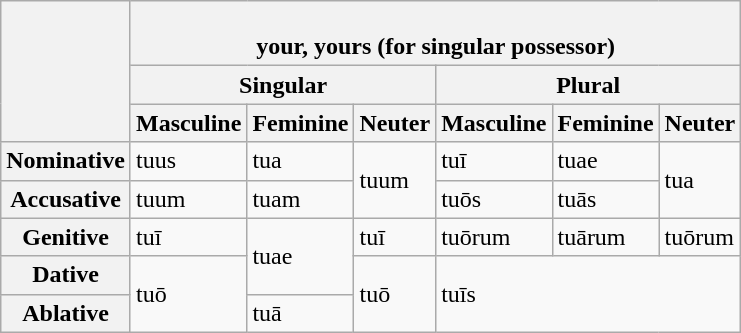<table class="wikitable">
<tr>
<th rowspan="3"></th>
<th colspan="6"><br> your, yours (for singular possessor)</th>
</tr>
<tr>
<th colspan="3">Singular</th>
<th colspan="3">Plural</th>
</tr>
<tr>
<th>Masculine</th>
<th>Feminine</th>
<th>Neuter</th>
<th>Masculine</th>
<th>Feminine</th>
<th>Neuter</th>
</tr>
<tr>
<th>Nominative</th>
<td>tuus</td>
<td>tua</td>
<td rowspan="2">tuum</td>
<td>tuī</td>
<td>tuae</td>
<td rowspan="2">tua</td>
</tr>
<tr>
<th>Accusative</th>
<td>tuum</td>
<td>tuam</td>
<td>tuōs</td>
<td>tuās</td>
</tr>
<tr>
<th>Genitive</th>
<td>tuī</td>
<td rowspan="2">tuae</td>
<td>tuī</td>
<td>tuōrum</td>
<td>tuārum</td>
<td>tuōrum</td>
</tr>
<tr>
<th>Dative</th>
<td rowspan="2">tuō</td>
<td rowspan="2">tuō</td>
<td rowspan="2" colspan="3">tuīs</td>
</tr>
<tr>
<th>Ablative</th>
<td>tuā</td>
</tr>
</table>
